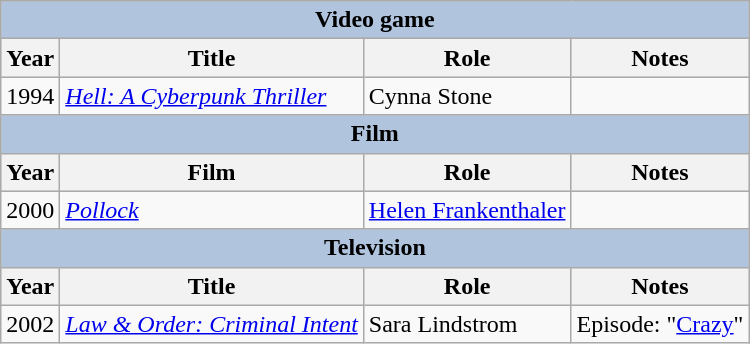<table class="wikitable">
<tr style="background:#ccc; text-align:center;">
<th colspan="4" style="background: LightSteelBlue;">Video game</th>
</tr>
<tr style="background:#ccc; text-align:center;">
<th>Year</th>
<th>Title</th>
<th>Role</th>
<th>Notes</th>
</tr>
<tr>
<td>1994</td>
<td><em><a href='#'>Hell: A Cyberpunk Thriller</a></em></td>
<td>Cynna Stone</td>
<td></td>
</tr>
<tr style="background:#ccc; text-align:center;">
<th colspan="4" style="background: LightSteelBlue;">Film</th>
</tr>
<tr style="background:#ccc; text-align:center;">
<th>Year</th>
<th>Film</th>
<th>Role</th>
<th>Notes</th>
</tr>
<tr>
<td>2000</td>
<td><em><a href='#'>Pollock</a></em></td>
<td><a href='#'>Helen Frankenthaler</a></td>
<td></td>
</tr>
<tr style="background:#ccc; text-align:center;">
<th colspan="4" style="background: LightSteelBlue;">Television</th>
</tr>
<tr style="background:#ccc; text-align:center;">
<th>Year</th>
<th>Title</th>
<th>Role</th>
<th>Notes</th>
</tr>
<tr>
<td>2002</td>
<td><em><a href='#'>Law & Order: Criminal Intent</a></em></td>
<td>Sara Lindstrom</td>
<td>Episode: "<a href='#'>Crazy</a>"</td>
</tr>
</table>
